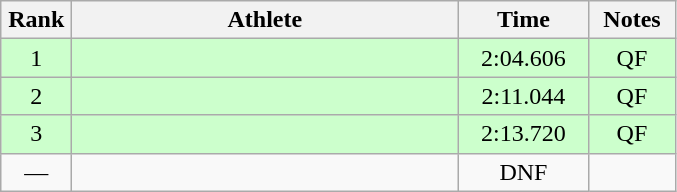<table class=wikitable style="text-align:center">
<tr>
<th width=40>Rank</th>
<th width=250>Athlete</th>
<th width=80>Time</th>
<th width=50>Notes</th>
</tr>
<tr bgcolor="ccffcc">
<td>1</td>
<td align=left></td>
<td>2:04.606</td>
<td>QF</td>
</tr>
<tr bgcolor="ccffcc">
<td>2</td>
<td align=left></td>
<td>2:11.044</td>
<td>QF</td>
</tr>
<tr bgcolor="ccffcc">
<td>3</td>
<td align=left></td>
<td>2:13.720</td>
<td>QF</td>
</tr>
<tr>
<td>—</td>
<td align=left></td>
<td>DNF</td>
<td></td>
</tr>
</table>
